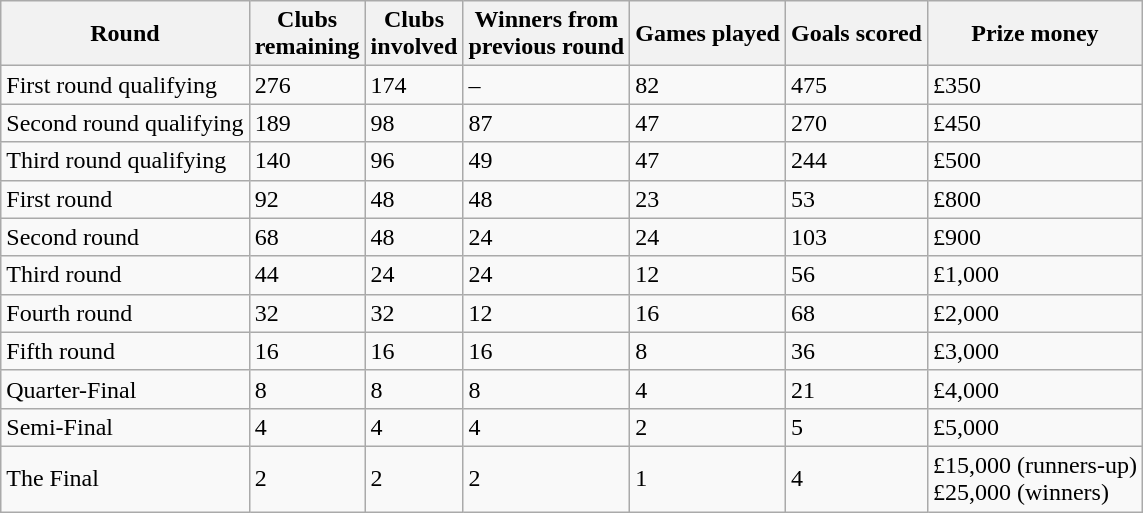<table class="wikitable">
<tr>
<th>Round</th>
<th>Clubs<br>remaining</th>
<th>Clubs<br>involved</th>
<th>Winners from<br>previous round</th>
<th>Games played</th>
<th>Goals scored</th>
<th>Prize money</th>
</tr>
<tr>
<td>First round qualifying</td>
<td>276</td>
<td>174</td>
<td>–</td>
<td>82</td>
<td>475</td>
<td>£350</td>
</tr>
<tr>
<td>Second round qualifying</td>
<td>189</td>
<td>98</td>
<td>87</td>
<td>47</td>
<td>270</td>
<td>£450</td>
</tr>
<tr>
<td>Third round qualifying</td>
<td>140</td>
<td>96</td>
<td>49</td>
<td>47</td>
<td>244</td>
<td>£500</td>
</tr>
<tr>
<td>First round</td>
<td>92</td>
<td>48</td>
<td>48</td>
<td>23</td>
<td>53</td>
<td>£800</td>
</tr>
<tr>
<td>Second round</td>
<td>68</td>
<td>48</td>
<td>24</td>
<td>24</td>
<td>103</td>
<td>£900</td>
</tr>
<tr>
<td>Third round</td>
<td>44</td>
<td>24</td>
<td>24</td>
<td>12</td>
<td>56</td>
<td>£1,000</td>
</tr>
<tr>
<td>Fourth round</td>
<td>32</td>
<td>32</td>
<td>12</td>
<td>16</td>
<td>68</td>
<td>£2,000</td>
</tr>
<tr>
<td>Fifth round</td>
<td>16</td>
<td>16</td>
<td>16</td>
<td>8</td>
<td>36</td>
<td>£3,000</td>
</tr>
<tr>
<td>Quarter-Final</td>
<td>8</td>
<td>8</td>
<td>8</td>
<td>4</td>
<td>21</td>
<td>£4,000</td>
</tr>
<tr>
<td>Semi-Final</td>
<td>4</td>
<td>4</td>
<td>4</td>
<td>2</td>
<td>5</td>
<td>£5,000</td>
</tr>
<tr>
<td>The Final</td>
<td>2</td>
<td>2</td>
<td>2</td>
<td>1</td>
<td>4</td>
<td>£15,000 (runners-up)<br>£25,000 (winners)</td>
</tr>
</table>
